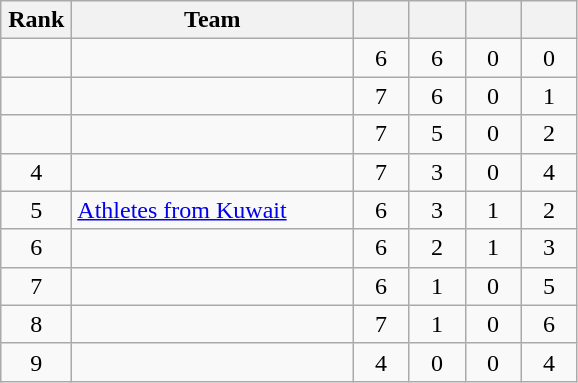<table class="wikitable" style="text-align: center;">
<tr>
<th width=40>Rank</th>
<th width=180>Team</th>
<th width=30></th>
<th width=30></th>
<th width=30></th>
<th width=30></th>
</tr>
<tr>
<td></td>
<td align=left></td>
<td>6</td>
<td>6</td>
<td>0</td>
<td>0</td>
</tr>
<tr>
<td></td>
<td align=left></td>
<td>7</td>
<td>6</td>
<td>0</td>
<td>1</td>
</tr>
<tr>
<td></td>
<td align=left></td>
<td>7</td>
<td>5</td>
<td>0</td>
<td>2</td>
</tr>
<tr>
<td>4</td>
<td align=left></td>
<td>7</td>
<td>3</td>
<td>0</td>
<td>4</td>
</tr>
<tr>
<td>5</td>
<td align=left> <a href='#'>Athletes from Kuwait</a></td>
<td>6</td>
<td>3</td>
<td>1</td>
<td>2</td>
</tr>
<tr>
<td>6</td>
<td align=left></td>
<td>6</td>
<td>2</td>
<td>1</td>
<td>3</td>
</tr>
<tr>
<td>7</td>
<td align=left></td>
<td>6</td>
<td>1</td>
<td>0</td>
<td>5</td>
</tr>
<tr>
<td>8</td>
<td align=left></td>
<td>7</td>
<td>1</td>
<td>0</td>
<td>6</td>
</tr>
<tr>
<td>9</td>
<td align=left></td>
<td>4</td>
<td>0</td>
<td>0</td>
<td>4</td>
</tr>
</table>
